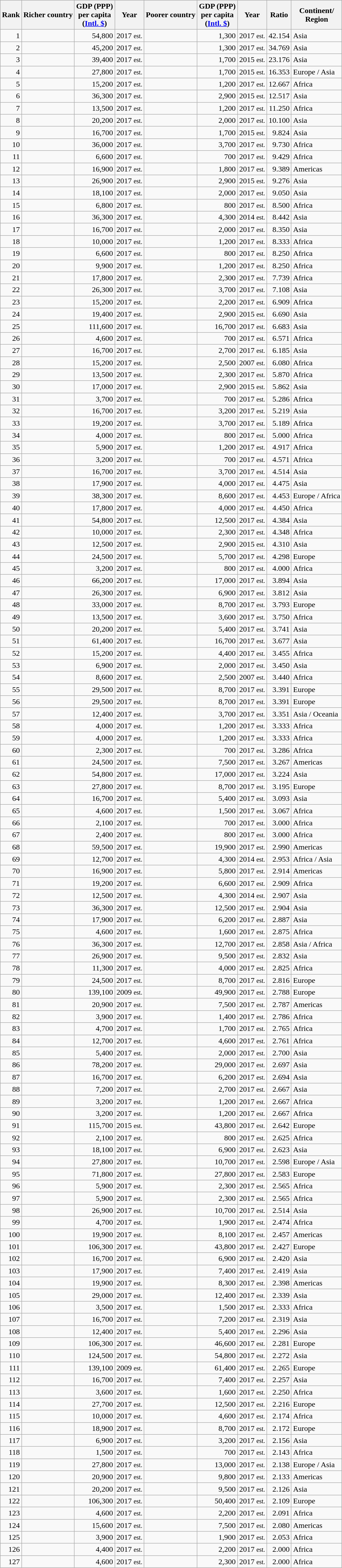<table class="wikitable sortable" style="text-align: right">
<tr>
<th>Rank</th>
<th>Richer country</th>
<th>GDP (PPP)<br>per capita<br>(<a href='#'>Intl. $</a>)</th>
<th>Year</th>
<th>Poorer country</th>
<th>GDP (PPP)<br>per capita<br>(<a href='#'>Intl. $</a>)</th>
<th>Year</th>
<th>Ratio</th>
<th>Continent/<br>Region</th>
</tr>
<tr>
<td>1</td>
<td style="text-align:left;"></td>
<td>54,800</td>
<td>2017 <small>est.</small></td>
<td style="text-align:left;"></td>
<td>1,300</td>
<td>2017 <small>est.</small></td>
<td>42.154</td>
<td style="text-align:left;">Asia</td>
</tr>
<tr>
<td>2</td>
<td style="text-align:left;"></td>
<td>45,200</td>
<td>2017 <small>est.</small></td>
<td style="text-align:left;"></td>
<td>1,300</td>
<td>2017 <small>est.</small></td>
<td>34.769</td>
<td style="text-align:left;">Asia</td>
</tr>
<tr>
<td>3</td>
<td style="text-align:left;"></td>
<td>39,400</td>
<td>2017 <small>est.</small></td>
<td style="text-align:left;"></td>
<td>1,700</td>
<td>2015 <small>est.</small></td>
<td>23.176</td>
<td style="text-align:left;">Asia</td>
</tr>
<tr>
<td>4</td>
<td style="text-align:left;"></td>
<td>27,800</td>
<td>2017 <small>est.</small></td>
<td style="text-align:left;"></td>
<td>1,700</td>
<td>2015 <small>est.</small></td>
<td>16.353</td>
<td style="text-align:left;">Europe / Asia</td>
</tr>
<tr>
<td>5</td>
<td style="text-align:left;"></td>
<td>15,200</td>
<td>2017 <small>est.</small></td>
<td style="text-align:left;"></td>
<td>1,200</td>
<td>2017 <small>est.</small></td>
<td>12.667</td>
<td style="text-align:left;">Africa</td>
</tr>
<tr>
<td>6</td>
<td style="text-align:left;"></td>
<td>36,300</td>
<td>2017 <small>est.</small></td>
<td style="text-align:left;"></td>
<td>2,900</td>
<td>2015 <small>est.</small></td>
<td>12.517</td>
<td style="text-align:left;">Asia</td>
</tr>
<tr>
<td>7</td>
<td style="text-align:left;"></td>
<td>13,500</td>
<td>2017 <small>est.</small></td>
<td style="text-align:left;"></td>
<td>1,200</td>
<td>2017 <small>est.</small></td>
<td>11.250</td>
<td style="text-align:left;">Africa</td>
</tr>
<tr>
<td>8</td>
<td style="text-align:left;"></td>
<td>20,200</td>
<td>2017 <small>est.</small></td>
<td style="text-align:left;"></td>
<td>2,000</td>
<td>2017 <small>est.</small></td>
<td>10.100</td>
<td style="text-align:left;">Asia</td>
</tr>
<tr>
<td>9</td>
<td style="text-align:left;"></td>
<td>16,700</td>
<td>2017 <small>est.</small></td>
<td style="text-align:left;"></td>
<td>1,700</td>
<td>2015 <small>est.</small></td>
<td>9.824</td>
<td style="text-align:left;">Asia</td>
</tr>
<tr>
<td>10</td>
<td style="text-align:left;"></td>
<td>36,000</td>
<td>2017 <small>est.</small></td>
<td style="text-align:left;"></td>
<td>3,700</td>
<td>2017 <small>est.</small></td>
<td>9.730</td>
<td style="text-align:left;">Africa</td>
</tr>
<tr>
<td>11</td>
<td style="text-align:left;"></td>
<td>6,600</td>
<td>2017 <small>est.</small></td>
<td style="text-align:left;"></td>
<td>700</td>
<td>2017 <small>est.</small></td>
<td>9.429</td>
<td style="text-align:left;">Africa</td>
</tr>
<tr>
<td>12</td>
<td style="text-align:left;"></td>
<td>16,900</td>
<td>2017 <small>est.</small></td>
<td style="text-align:left;"></td>
<td>1,800</td>
<td>2017 <small>est.</small></td>
<td>9.389</td>
<td style="text-align:left;">Americas</td>
</tr>
<tr>
<td>13</td>
<td style="text-align:left;"></td>
<td>26,900</td>
<td>2017 <small>est.</small></td>
<td style="text-align:left;"></td>
<td>2,900</td>
<td>2015 <small>est.</small></td>
<td>9.276</td>
<td style="text-align:left;">Asia</td>
</tr>
<tr>
<td>14</td>
<td style="text-align:left;"></td>
<td>18,100</td>
<td>2017 <small>est.</small></td>
<td style="text-align:left;"></td>
<td>2,000</td>
<td>2017 <small>est.</small></td>
<td>9.050</td>
<td style="text-align:left;">Asia</td>
</tr>
<tr>
<td>15</td>
<td style="text-align:left;"></td>
<td>6,800</td>
<td>2017 <small>est.</small></td>
<td style="text-align:left;"></td>
<td>800</td>
<td>2017 <small>est.</small></td>
<td>8.500</td>
<td style="text-align:left;">Africa</td>
</tr>
<tr>
<td>16</td>
<td style="text-align:left;"></td>
<td>36,300</td>
<td>2017 <small>est.</small></td>
<td style="text-align:left;"></td>
<td>4,300</td>
<td>2014 <small>est.</small></td>
<td>8.442</td>
<td style="text-align:left;">Asia</td>
</tr>
<tr>
<td>17</td>
<td style="text-align:left;"></td>
<td>16,700</td>
<td>2017 <small>est.</small></td>
<td style="text-align:left;"></td>
<td>2,000</td>
<td>2017 <small>est.</small></td>
<td>8.350</td>
<td style="text-align:left;">Asia</td>
</tr>
<tr>
<td>18</td>
<td style="text-align:left;"></td>
<td>10,000</td>
<td>2017 <small>est.</small></td>
<td style="text-align:left;"></td>
<td>1,200</td>
<td>2017 <small>est.</small></td>
<td>8.333</td>
<td style="text-align:left;">Africa</td>
</tr>
<tr>
<td>19</td>
<td style="text-align:left;"></td>
<td>6,600</td>
<td>2017 <small>est.</small></td>
<td style="text-align:left;"></td>
<td>800</td>
<td>2017 <small>est.</small></td>
<td>8.250</td>
<td style="text-align:left;">Africa</td>
</tr>
<tr>
<td>20</td>
<td style="text-align:left;"></td>
<td>9,900</td>
<td>2017 <small>est.</small></td>
<td style="text-align:left;"></td>
<td>1,200</td>
<td>2017 <small>est.</small></td>
<td>8.250</td>
<td style="text-align:left;">Africa</td>
</tr>
<tr>
<td>21</td>
<td style="text-align:left;"></td>
<td>17,800</td>
<td>2017 <small>est.</small></td>
<td style="text-align:left;"></td>
<td>2,300</td>
<td>2017 <small>est.</small></td>
<td>7.739</td>
<td style="text-align:left;">Africa</td>
</tr>
<tr>
<td>22</td>
<td style="text-align:left;"></td>
<td>26,300</td>
<td>2017 <small>est.</small></td>
<td style="text-align:left;"></td>
<td>3,700</td>
<td>2017 <small>est.</small></td>
<td>7.108</td>
<td style="text-align:left;">Asia</td>
</tr>
<tr>
<td>23</td>
<td style="text-align:left;"></td>
<td>15,200</td>
<td>2017 <small>est.</small></td>
<td style="text-align:left;"></td>
<td>2,200</td>
<td>2017 <small>est.</small></td>
<td>6.909</td>
<td style="text-align:left;">Africa</td>
</tr>
<tr>
<td>24</td>
<td style="text-align:left;"></td>
<td>19,400</td>
<td>2017 <small>est.</small></td>
<td style="text-align:left;"></td>
<td>2,900</td>
<td>2015 <small>est.</small></td>
<td>6.690</td>
<td style="text-align:left;">Asia</td>
</tr>
<tr>
<td>25</td>
<td style="text-align:left;"></td>
<td>111,600</td>
<td>2017 <small>est.</small></td>
<td style="text-align:left;"></td>
<td>16,700</td>
<td>2017 <small>est.</small></td>
<td>6.683</td>
<td style="text-align:left;">Asia</td>
</tr>
<tr>
<td>26</td>
<td style="text-align:left;"></td>
<td>4,600</td>
<td>2017 <small>est.</small></td>
<td style="text-align:left;"></td>
<td>700</td>
<td>2017 <small>est.</small></td>
<td>6.571</td>
<td style="text-align:left;">Africa</td>
</tr>
<tr>
<td>27</td>
<td style="text-align:left;"></td>
<td>16,700</td>
<td>2017 <small>est.</small></td>
<td style="text-align:left;"></td>
<td>2,700</td>
<td>2017 <small>est.</small></td>
<td>6.185</td>
<td style="text-align:left;">Asia</td>
</tr>
<tr>
<td>28</td>
<td style="text-align:left;"></td>
<td>15,200</td>
<td>2017 <small>est.</small></td>
<td style="text-align:left;"></td>
<td>2,500</td>
<td>2007 <small>est.</small></td>
<td>6.080</td>
<td style="text-align:left;">Africa</td>
</tr>
<tr>
<td>29</td>
<td style="text-align:left;"></td>
<td>13,500</td>
<td>2017 <small>est.</small></td>
<td style="text-align:left;"></td>
<td>2,300</td>
<td>2017 <small>est.</small></td>
<td>5.870</td>
<td style="text-align:left;">Africa</td>
</tr>
<tr>
<td>30</td>
<td style="text-align:left;"></td>
<td>17,000</td>
<td>2017 <small>est.</small></td>
<td style="text-align:left;"></td>
<td>2,900</td>
<td>2015 <small>est.</small></td>
<td>5.862</td>
<td style="text-align:left;">Asia</td>
</tr>
<tr>
<td>31</td>
<td style="text-align:left;"></td>
<td>3,700</td>
<td>2017 <small>est.</small></td>
<td style="text-align:left;"></td>
<td>700</td>
<td>2017 <small>est.</small></td>
<td>5.286</td>
<td style="text-align:left;">Africa</td>
</tr>
<tr>
<td>32</td>
<td style="text-align:left;"></td>
<td>16,700</td>
<td>2017 <small>est.</small></td>
<td style="text-align:left;"></td>
<td>3,200</td>
<td>2017 <small>est.</small></td>
<td>5.219</td>
<td style="text-align:left;">Asia</td>
</tr>
<tr>
<td>33</td>
<td style="text-align:left;"></td>
<td>19,200</td>
<td>2017 <small>est.</small></td>
<td style="text-align:left;"></td>
<td>3,700</td>
<td>2017 <small>est.</small></td>
<td>5.189</td>
<td style="text-align:left;">Africa</td>
</tr>
<tr>
<td>34</td>
<td style="text-align:left;"></td>
<td>4,000</td>
<td>2017 <small>est.</small></td>
<td style="text-align:left;"></td>
<td>800</td>
<td>2017 <small>est.</small></td>
<td>5.000</td>
<td style="text-align:left;">Africa</td>
</tr>
<tr>
<td>35</td>
<td style="text-align:left;"></td>
<td>5,900</td>
<td>2017 <small>est.</small></td>
<td style="text-align:left;"></td>
<td>1,200</td>
<td>2017 <small>est.</small></td>
<td>4.917</td>
<td style="text-align:left;">Africa</td>
</tr>
<tr>
<td>36</td>
<td style="text-align:left;"></td>
<td>3,200</td>
<td>2017 <small>est.</small></td>
<td style="text-align:left;"></td>
<td>700</td>
<td>2017 <small>est.</small></td>
<td>4.571</td>
<td style="text-align:left;">Africa</td>
</tr>
<tr>
<td>37</td>
<td style="text-align:left;"></td>
<td>16,700</td>
<td>2017 <small>est.</small></td>
<td style="text-align:left;"></td>
<td>3,700</td>
<td>2017 <small>est.</small></td>
<td>4.514</td>
<td style="text-align:left;">Asia</td>
</tr>
<tr>
<td>38</td>
<td style="text-align:left;"></td>
<td>17,900</td>
<td>2017 <small>est.</small></td>
<td style="text-align:left;"></td>
<td>4,000</td>
<td>2017 <small>est.</small></td>
<td>4.475</td>
<td style="text-align:left;">Asia</td>
</tr>
<tr>
<td>39</td>
<td style="text-align:left;"></td>
<td>38,300</td>
<td>2017 <small>est.</small></td>
<td style="text-align:left;"></td>
<td>8,600</td>
<td>2017 <small>est.</small></td>
<td>4.453</td>
<td style="text-align:left;">Europe / Africa</td>
</tr>
<tr>
<td>40</td>
<td style="text-align:left;"></td>
<td>17,800</td>
<td>2017 <small>est.</small></td>
<td style="text-align:left;"></td>
<td>4,000</td>
<td>2017 <small>est.</small></td>
<td>4.450</td>
<td style="text-align:left;">Africa</td>
</tr>
<tr>
<td>41</td>
<td style="text-align:left;"></td>
<td>54,800</td>
<td>2017 <small>est.</small></td>
<td style="text-align:left;"></td>
<td>12,500</td>
<td>2017 <small>est.</small></td>
<td>4.384</td>
<td style="text-align:left;">Asia</td>
</tr>
<tr>
<td>42</td>
<td style="text-align:left;"></td>
<td>10,000</td>
<td>2017 <small>est.</small></td>
<td style="text-align:left;"></td>
<td>2,300</td>
<td>2017 <small>est.</small></td>
<td>4.348</td>
<td style="text-align:left;">Africa</td>
</tr>
<tr>
<td>43</td>
<td style="text-align:left;"></td>
<td>12,500</td>
<td>2017 <small>est.</small></td>
<td style="text-align:left;"></td>
<td>2,900</td>
<td>2015 <small>est.</small></td>
<td>4.310</td>
<td style="text-align:left;">Asia</td>
</tr>
<tr>
<td>44</td>
<td style="text-align:left;"></td>
<td>24,500</td>
<td>2017 <small>est.</small></td>
<td style="text-align:left;"></td>
<td>5,700</td>
<td>2017 <small>est.</small></td>
<td>4.298</td>
<td style="text-align:left;">Europe</td>
</tr>
<tr>
<td>45</td>
<td style="text-align:left;"></td>
<td>3,200</td>
<td>2017 <small>est.</small></td>
<td style="text-align:left;"></td>
<td>800</td>
<td>2017 <small>est.</small></td>
<td>4.000</td>
<td style="text-align:left;">Africa</td>
</tr>
<tr>
<td>46</td>
<td style="text-align:left;"></td>
<td>66,200</td>
<td>2017 <small>est.</small></td>
<td style="text-align:left;"></td>
<td>17,000</td>
<td>2017 <small>est.</small></td>
<td>3.894</td>
<td style="text-align:left;">Asia</td>
</tr>
<tr>
<td>47</td>
<td style="text-align:left;"></td>
<td>26,300</td>
<td>2017 <small>est.</small></td>
<td style="text-align:left;"></td>
<td>6,900</td>
<td>2017 <small>est.</small></td>
<td>3.812</td>
<td style="text-align:left;">Asia</td>
</tr>
<tr>
<td>48</td>
<td style="text-align:left;"></td>
<td>33,000</td>
<td>2017 <small>est.</small></td>
<td style="text-align:left;"></td>
<td>8,700</td>
<td>2017 <small>est.</small></td>
<td>3.793</td>
<td style="text-align:left;">Europe</td>
</tr>
<tr>
<td>49</td>
<td style="text-align:left;"></td>
<td>13,500</td>
<td>2017 <small>est.</small></td>
<td style="text-align:left;"></td>
<td>3,600</td>
<td>2017 <small>est.</small></td>
<td>3.750</td>
<td style="text-align:left;">Africa</td>
</tr>
<tr>
<td>50</td>
<td style="text-align:left;"></td>
<td>20,200</td>
<td>2017 <small>est.</small></td>
<td style="text-align:left;"></td>
<td>5,400</td>
<td>2017 <small>est.</small></td>
<td>3.741</td>
<td style="text-align:left;">Asia</td>
</tr>
<tr>
<td>51</td>
<td style="text-align:left;"></td>
<td>61,400</td>
<td>2017 <small>est.</small></td>
<td style="text-align:left;"></td>
<td>16,700</td>
<td>2017 <small>est.</small></td>
<td>3.677</td>
<td style="text-align:left;">Asia</td>
</tr>
<tr>
<td>52</td>
<td style="text-align:left;"></td>
<td>15,200</td>
<td>2017 <small>est.</small></td>
<td style="text-align:left;"></td>
<td>4,400</td>
<td>2017 <small>est.</small></td>
<td>3.455</td>
<td style="text-align:left;">Africa</td>
</tr>
<tr>
<td>53</td>
<td style="text-align:left;"></td>
<td>6,900</td>
<td>2017 <small>est.</small></td>
<td style="text-align:left;"></td>
<td>2,000</td>
<td>2017 <small>est.</small></td>
<td>3.450</td>
<td style="text-align:left;">Asia</td>
</tr>
<tr>
<td>54</td>
<td style="text-align:left;"></td>
<td>8,600</td>
<td>2017 <small>est.</small></td>
<td style="text-align:left;"></td>
<td>2,500</td>
<td>2007 <small>est.</small></td>
<td>3.440</td>
<td style="text-align:left;">Africa</td>
</tr>
<tr>
<td>55</td>
<td style="text-align:left;"></td>
<td>29,500</td>
<td>2017 <small>est.</small></td>
<td style="text-align:left;"></td>
<td>8,700</td>
<td>2017 <small>est.</small></td>
<td>3.391</td>
<td style="text-align:left;">Europe</td>
</tr>
<tr>
<td>56</td>
<td style="text-align:left;"></td>
<td>29,500</td>
<td>2017 <small>est.</small></td>
<td style="text-align:left;"></td>
<td>8,700</td>
<td>2017 <small>est.</small></td>
<td>3.391</td>
<td style="text-align:left;">Europe</td>
</tr>
<tr>
<td>57</td>
<td style="text-align:left;"></td>
<td>12,400</td>
<td>2017 <small>est.</small></td>
<td style="text-align:left;"></td>
<td>3,700</td>
<td>2017 <small>est.</small></td>
<td>3.351</td>
<td style="text-align:left;">Asia / Oceania</td>
</tr>
<tr>
<td>58</td>
<td style="text-align:left;"></td>
<td>4,000</td>
<td>2017 <small>est.</small></td>
<td style="text-align:left;"></td>
<td>1,200</td>
<td>2017 <small>est.</small></td>
<td>3.333</td>
<td style="text-align:left;">Africa</td>
</tr>
<tr>
<td>59</td>
<td style="text-align:left;"></td>
<td>4,000</td>
<td>2017 <small>est.</small></td>
<td style="text-align:left;"></td>
<td>1,200</td>
<td>2017 <small>est.</small></td>
<td>3.333</td>
<td style="text-align:left;">Africa</td>
</tr>
<tr>
<td>60</td>
<td style="text-align:left;"></td>
<td>2,300</td>
<td>2017 <small>est.</small></td>
<td style="text-align:left;"></td>
<td>700</td>
<td>2017 <small>est.</small></td>
<td>3.286</td>
<td style="text-align:left;">Africa</td>
</tr>
<tr>
<td>61</td>
<td style="text-align:left;"></td>
<td>24,500</td>
<td>2017 <small>est.</small></td>
<td style="text-align:left;"></td>
<td>7,500</td>
<td>2017 <small>est.</small></td>
<td>3.267</td>
<td style="text-align:left;">Americas</td>
</tr>
<tr>
<td>62</td>
<td style="text-align:left;"></td>
<td>54,800</td>
<td>2017 <small>est.</small></td>
<td style="text-align:left;"></td>
<td>17,000</td>
<td>2017 <small>est.</small></td>
<td>3.224</td>
<td style="text-align:left;">Asia</td>
</tr>
<tr>
<td>63</td>
<td style="text-align:left;"></td>
<td>27,800</td>
<td>2017 <small>est.</small></td>
<td style="text-align:left;"></td>
<td>8,700</td>
<td>2017 <small>est.</small></td>
<td>3.195</td>
<td style="text-align:left;">Europe</td>
</tr>
<tr>
<td>64</td>
<td style="text-align:left;"></td>
<td>16,700</td>
<td>2017 <small>est.</small></td>
<td style="text-align:left;"></td>
<td>5,400</td>
<td>2017 <small>est.</small></td>
<td>3.093</td>
<td style="text-align:left;">Asia</td>
</tr>
<tr>
<td>65</td>
<td style="text-align:left;"></td>
<td>4,600</td>
<td>2017 <small>est.</small></td>
<td style="text-align:left;"></td>
<td>1,500</td>
<td>2017 <small>est.</small></td>
<td>3.067</td>
<td style="text-align:left;">Africa</td>
</tr>
<tr>
<td>66</td>
<td style="text-align:left;"></td>
<td>2,100</td>
<td>2017 <small>est.</small></td>
<td style="text-align:left;"></td>
<td>700</td>
<td>2017 <small>est.</small></td>
<td>3.000</td>
<td style="text-align:left;">Africa</td>
</tr>
<tr>
<td>67</td>
<td style="text-align:left;"></td>
<td>2,400</td>
<td>2017 <small>est.</small></td>
<td style="text-align:left;"></td>
<td>800</td>
<td>2017 <small>est.</small></td>
<td>3.000</td>
<td style="text-align:left;">Africa</td>
</tr>
<tr>
<td>68</td>
<td style="text-align:left;"></td>
<td>59,500</td>
<td>2017 <small>est.</small></td>
<td style="text-align:left;"></td>
<td>19,900</td>
<td>2017 <small>est.</small></td>
<td>2.990</td>
<td style="text-align:left;">Americas</td>
</tr>
<tr>
<td>69</td>
<td style="text-align:left;"></td>
<td>12,700</td>
<td>2017 <small>est.</small></td>
<td style="text-align:left;"></td>
<td>4,300</td>
<td>2014 <small>est.</small></td>
<td>2.953</td>
<td style="text-align:left;">Africa / Asia</td>
</tr>
<tr>
<td>70</td>
<td style="text-align:left;"></td>
<td>16,900</td>
<td>2017 <small>est.</small></td>
<td style="text-align:left;"></td>
<td>5,800</td>
<td>2017 <small>est.</small></td>
<td>2.914</td>
<td style="text-align:left;">Americas</td>
</tr>
<tr>
<td>71</td>
<td style="text-align:left;"></td>
<td>19,200</td>
<td>2017 <small>est.</small></td>
<td style="text-align:left;"></td>
<td>6,600</td>
<td>2017 <small>est.</small></td>
<td>2.909</td>
<td style="text-align:left;">Africa</td>
</tr>
<tr>
<td>72</td>
<td style="text-align:left;"></td>
<td>12,500</td>
<td>2017 <small>est.</small></td>
<td style="text-align:left;"></td>
<td>4,300</td>
<td>2014 <small>est.</small></td>
<td>2.907</td>
<td style="text-align:left;">Asia</td>
</tr>
<tr>
<td>73</td>
<td style="text-align:left;"></td>
<td>36,300</td>
<td>2017 <small>est.</small></td>
<td style="text-align:left;"></td>
<td>12,500</td>
<td>2017 <small>est.</small></td>
<td>2.904</td>
<td style="text-align:left;">Asia</td>
</tr>
<tr>
<td>74</td>
<td style="text-align:left;"></td>
<td>17,900</td>
<td>2017 <small>est.</small></td>
<td style="text-align:left;"></td>
<td>6,200</td>
<td>2017 <small>est.</small></td>
<td>2.887</td>
<td style="text-align:left;">Asia</td>
</tr>
<tr>
<td>75</td>
<td style="text-align:left;"></td>
<td>4,600</td>
<td>2017 <small>est.</small></td>
<td style="text-align:left;"></td>
<td>1,600</td>
<td>2017 <small>est.</small></td>
<td>2.875</td>
<td style="text-align:left;">Africa</td>
</tr>
<tr>
<td>76</td>
<td style="text-align:left;"></td>
<td>36,300</td>
<td>2017 <small>est.</small></td>
<td style="text-align:left;"></td>
<td>12,700</td>
<td>2017 <small>est.</small></td>
<td>2.858</td>
<td style="text-align:left;">Asia / Africa</td>
</tr>
<tr>
<td>77</td>
<td style="text-align:left;"></td>
<td>26,900</td>
<td>2017 <small>est.</small></td>
<td style="text-align:left;"></td>
<td>9,500</td>
<td>2017 <small>est.</small></td>
<td>2.832</td>
<td style="text-align:left;">Asia</td>
</tr>
<tr>
<td>78</td>
<td style="text-align:left;"></td>
<td>11,300</td>
<td>2017 <small>est.</small></td>
<td style="text-align:left;"></td>
<td>4,000</td>
<td>2017 <small>est.</small></td>
<td>2.825</td>
<td style="text-align:left;">Africa</td>
</tr>
<tr>
<td>79</td>
<td style="text-align:left;"></td>
<td>24,500</td>
<td>2017 <small>est.</small></td>
<td style="text-align:left;"></td>
<td>8,700</td>
<td>2017 <small>est.</small></td>
<td>2.816</td>
<td style="text-align:left;">Europe</td>
</tr>
<tr>
<td>80</td>
<td style="text-align:left;"></td>
<td>139,100</td>
<td>2009 <small>est.</small></td>
<td style="text-align:left;"></td>
<td>49,900</td>
<td>2017 <small>est.</small></td>
<td>2.788</td>
<td style="text-align:left;">Europe</td>
</tr>
<tr>
<td>81</td>
<td style="text-align:left;"></td>
<td>20,900</td>
<td>2017 <small>est.</small></td>
<td style="text-align:left;"></td>
<td>7,500</td>
<td>2017 <small>est.</small></td>
<td>2.787</td>
<td style="text-align:left;">Americas</td>
</tr>
<tr>
<td>82</td>
<td style="text-align:left;"></td>
<td>3,900</td>
<td>2017 <small>est.</small></td>
<td style="text-align:left;"></td>
<td>1,400</td>
<td>2017 <small>est.</small></td>
<td>2.786</td>
<td style="text-align:left;">Africa</td>
</tr>
<tr>
<td>83</td>
<td style="text-align:left;"></td>
<td>4,700</td>
<td>2017 <small>est.</small></td>
<td style="text-align:left;"></td>
<td>1,700</td>
<td>2017 <small>est.</small></td>
<td>2.765</td>
<td style="text-align:left;">Africa</td>
</tr>
<tr>
<td>84</td>
<td style="text-align:left;"></td>
<td>12,700</td>
<td>2017 <small>est.</small></td>
<td style="text-align:left;"></td>
<td>4,600</td>
<td>2017 <small>est.</small></td>
<td>2.761</td>
<td style="text-align:left;">Africa</td>
</tr>
<tr>
<td>85</td>
<td style="text-align:left;"></td>
<td>5,400</td>
<td>2017 <small>est.</small></td>
<td style="text-align:left;"></td>
<td>2,000</td>
<td>2017 <small>est.</small></td>
<td>2.700</td>
<td style="text-align:left;">Asia</td>
</tr>
<tr>
<td>86</td>
<td style="text-align:left;"></td>
<td>78,200</td>
<td>2017 <small>est.</small></td>
<td style="text-align:left;"></td>
<td>29,000</td>
<td>2017 <small>est.</small></td>
<td>2.697</td>
<td style="text-align:left;">Asia</td>
</tr>
<tr>
<td>87</td>
<td style="text-align:left;"></td>
<td>16,700</td>
<td>2017 <small>est.</small></td>
<td style="text-align:left;"></td>
<td>6,200</td>
<td>2017 <small>est.</small></td>
<td>2.694</td>
<td style="text-align:left;">Asia</td>
</tr>
<tr>
<td>88</td>
<td style="text-align:left;"></td>
<td>7,200</td>
<td>2017 <small>est.</small></td>
<td style="text-align:left;"></td>
<td>2,700</td>
<td>2017 <small>est.</small></td>
<td>2.667</td>
<td style="text-align:left;">Asia</td>
</tr>
<tr>
<td>89</td>
<td style="text-align:left;"></td>
<td>3,200</td>
<td>2017 <small>est.</small></td>
<td style="text-align:left;"></td>
<td>1,200</td>
<td>2017 <small>est.</small></td>
<td>2.667</td>
<td style="text-align:left;">Africa</td>
</tr>
<tr>
<td>90</td>
<td style="text-align:left;"></td>
<td>3,200</td>
<td>2017 <small>est.</small></td>
<td style="text-align:left;"></td>
<td>1,200</td>
<td>2017 <small>est.</small></td>
<td>2.667</td>
<td style="text-align:left;">Africa</td>
</tr>
<tr>
<td>91</td>
<td style="text-align:left;"></td>
<td>115,700</td>
<td>2015 <small>est.</small></td>
<td style="text-align:left;"></td>
<td>43,800</td>
<td>2017 <small>est.</small></td>
<td>2.642</td>
<td style="text-align:left;">Europe</td>
</tr>
<tr>
<td>92</td>
<td style="text-align:left;"></td>
<td>2,100</td>
<td>2017 <small>est.</small></td>
<td style="text-align:left;"></td>
<td>800</td>
<td>2017 <small>est.</small></td>
<td>2.625</td>
<td style="text-align:left;">Africa</td>
</tr>
<tr>
<td>93</td>
<td style="text-align:left;"></td>
<td>18,100</td>
<td>2017 <small>est.</small></td>
<td style="text-align:left;"></td>
<td>6,900</td>
<td>2017 <small>est.</small></td>
<td>2.623</td>
<td style="text-align:left;">Asia</td>
</tr>
<tr>
<td>94</td>
<td style="text-align:left;"></td>
<td>27,800</td>
<td>2017 <small>est.</small></td>
<td style="text-align:left;"></td>
<td>10,700</td>
<td>2017 <small>est.</small></td>
<td>2.598</td>
<td style="text-align:left;">Europe / Asia</td>
</tr>
<tr>
<td>95</td>
<td style="text-align:left;"></td>
<td>71,800</td>
<td>2017 <small>est.</small></td>
<td style="text-align:left;"></td>
<td>27,800</td>
<td>2017 <small>est.</small></td>
<td>2.583</td>
<td style="text-align:left;">Europe</td>
</tr>
<tr>
<td>96</td>
<td style="text-align:left;"></td>
<td>5,900</td>
<td>2017 <small>est.</small></td>
<td style="text-align:left;"></td>
<td>2,300</td>
<td>2017 <small>est.</small></td>
<td>2.565</td>
<td style="text-align:left;">Africa</td>
</tr>
<tr>
<td>97</td>
<td style="text-align:left;"></td>
<td>5,900</td>
<td>2017 <small>est.</small></td>
<td style="text-align:left;"></td>
<td>2,300</td>
<td>2017 <small>est.</small></td>
<td>2.565</td>
<td style="text-align:left;">Africa</td>
</tr>
<tr>
<td>98</td>
<td style="text-align:left;"></td>
<td>26,900</td>
<td>2017 <small>est.</small></td>
<td style="text-align:left;"></td>
<td>10,700</td>
<td>2017 <small>est.</small></td>
<td>2.514</td>
<td style="text-align:left;">Asia</td>
</tr>
<tr>
<td>99</td>
<td style="text-align:left;"></td>
<td>4,700</td>
<td>2017 <small>est.</small></td>
<td style="text-align:left;"></td>
<td>1,900</td>
<td>2017 <small>est.</small></td>
<td>2.474</td>
<td style="text-align:left;">Africa</td>
</tr>
<tr>
<td>100</td>
<td style="text-align:left;"></td>
<td>19,900</td>
<td>2017 <small>est.</small></td>
<td style="text-align:left;"></td>
<td>8,100</td>
<td>2017 <small>est.</small></td>
<td>2.457</td>
<td style="text-align:left;">Americas</td>
</tr>
<tr>
<td>101</td>
<td style="text-align:left;"></td>
<td>106,300</td>
<td>2017 <small>est.</small></td>
<td style="text-align:left;"></td>
<td>43,800</td>
<td>2017 <small>est.</small></td>
<td>2.427</td>
<td style="text-align:left;">Europe</td>
</tr>
<tr>
<td>102</td>
<td style="text-align:left;"></td>
<td>16,700</td>
<td>2017 <small>est.</small></td>
<td style="text-align:left;"></td>
<td>6,900</td>
<td>2017 <small>est.</small></td>
<td>2.420</td>
<td style="text-align:left;">Asia</td>
</tr>
<tr>
<td>103</td>
<td style="text-align:left;"></td>
<td>17,900</td>
<td>2017 <small>est.</small></td>
<td style="text-align:left;"></td>
<td>7,400</td>
<td>2017 <small>est.</small></td>
<td>2.419</td>
<td style="text-align:left;">Asia</td>
</tr>
<tr>
<td>104</td>
<td style="text-align:left;"></td>
<td>19,900</td>
<td>2017 <small>est.</small></td>
<td style="text-align:left;"></td>
<td>8,300</td>
<td>2017 <small>est.</small></td>
<td>2.398</td>
<td style="text-align:left;">Americas</td>
</tr>
<tr>
<td>105</td>
<td style="text-align:left;"></td>
<td>29,000</td>
<td>2017 <small>est.</small></td>
<td style="text-align:left;"></td>
<td>12,400</td>
<td>2017 <small>est.</small></td>
<td>2.339</td>
<td style="text-align:left;">Asia</td>
</tr>
<tr>
<td>106</td>
<td style="text-align:left;"></td>
<td>3,500</td>
<td>2017 <small>est.</small></td>
<td style="text-align:left;"></td>
<td>1,500</td>
<td>2017 <small>est.</small></td>
<td>2.333</td>
<td style="text-align:left;">Africa</td>
</tr>
<tr>
<td>107</td>
<td style="text-align:left;"></td>
<td>16,700</td>
<td>2017 <small>est.</small></td>
<td style="text-align:left;"></td>
<td>7,200</td>
<td>2017 <small>est.</small></td>
<td>2.319</td>
<td style="text-align:left;">Asia</td>
</tr>
<tr>
<td>108</td>
<td style="text-align:left;"></td>
<td>12,400</td>
<td>2017 <small>est.</small></td>
<td style="text-align:left;"></td>
<td>5,400</td>
<td>2017 <small>est.</small></td>
<td>2.296</td>
<td style="text-align:left;">Asia</td>
</tr>
<tr>
<td>109</td>
<td style="text-align:left;"></td>
<td>106,300</td>
<td>2017 <small>est.</small></td>
<td style="text-align:left;"></td>
<td>46,600</td>
<td>2017 <small>est.</small></td>
<td>2.281</td>
<td style="text-align:left;">Europe</td>
</tr>
<tr>
<td>110</td>
<td style="text-align:left;"></td>
<td>124,500</td>
<td>2017 <small>est.</small></td>
<td style="text-align:left;"></td>
<td>54,800</td>
<td>2017 <small>est.</small></td>
<td>2.272</td>
<td style="text-align:left;">Asia</td>
</tr>
<tr>
<td>111</td>
<td style="text-align:left;"></td>
<td>139,100</td>
<td>2009 <small>est.</small></td>
<td style="text-align:left;"></td>
<td>61,400</td>
<td>2017 <small>est.</small></td>
<td>2.265</td>
<td style="text-align:left;">Europe</td>
</tr>
<tr>
<td>112</td>
<td style="text-align:left;"></td>
<td>16,700</td>
<td>2017 <small>est.</small></td>
<td style="text-align:left;"></td>
<td>7,400</td>
<td>2017 <small>est.</small></td>
<td>2.257</td>
<td style="text-align:left;">Asia</td>
</tr>
<tr>
<td>113</td>
<td style="text-align:left;"></td>
<td>3,600</td>
<td>2017 <small>est.</small></td>
<td style="text-align:left;"></td>
<td>1,600</td>
<td>2017 <small>est.</small></td>
<td>2.250</td>
<td style="text-align:left;">Africa</td>
</tr>
<tr>
<td>114</td>
<td style="text-align:left;"></td>
<td>27,700</td>
<td>2017 <small>est.</small></td>
<td style="text-align:left;"></td>
<td>12,500</td>
<td>2017 <small>est.</small></td>
<td>2.216</td>
<td style="text-align:left;">Europe</td>
</tr>
<tr>
<td>115</td>
<td style="text-align:left;"></td>
<td>10,000</td>
<td>2017 <small>est.</small></td>
<td style="text-align:left;"></td>
<td>4,600</td>
<td>2017 <small>est.</small></td>
<td>2.174</td>
<td style="text-align:left;">Africa</td>
</tr>
<tr>
<td>116</td>
<td style="text-align:left;"></td>
<td>18,900</td>
<td>2017 <small>est.</small></td>
<td style="text-align:left;"></td>
<td>8,700</td>
<td>2017 <small>est.</small></td>
<td>2.172</td>
<td style="text-align:left;">Europe</td>
</tr>
<tr>
<td>117</td>
<td style="text-align:left;"></td>
<td>6,900</td>
<td>2017 <small>est.</small></td>
<td style="text-align:left;"></td>
<td>3,200</td>
<td>2017 <small>est.</small></td>
<td>2.156</td>
<td style="text-align:left;">Asia</td>
</tr>
<tr>
<td>118</td>
<td style="text-align:left;"></td>
<td>1,500</td>
<td>2017 <small>est.</small></td>
<td style="text-align:left;"></td>
<td>700</td>
<td>2017 <small>est.</small></td>
<td>2.143</td>
<td style="text-align:left;">Africa</td>
</tr>
<tr>
<td>119</td>
<td style="text-align:left;"></td>
<td>27,800</td>
<td>2017 <small>est.</small></td>
<td style="text-align:left;"></td>
<td>13,000</td>
<td>2017 <small>est.</small></td>
<td>2.138</td>
<td style="text-align:left;">Europe / Asia</td>
</tr>
<tr>
<td>120</td>
<td style="text-align:left;"></td>
<td>20,900</td>
<td>2017 <small>est.</small></td>
<td style="text-align:left;"></td>
<td>9,800</td>
<td>2017 <small>est.</small></td>
<td>2.133</td>
<td style="text-align:left;">Americas</td>
</tr>
<tr>
<td>121</td>
<td style="text-align:left;"></td>
<td>20,200</td>
<td>2017 <small>est.</small></td>
<td style="text-align:left;"></td>
<td>9,500</td>
<td>2017 <small>est.</small></td>
<td>2.126</td>
<td style="text-align:left;">Asia</td>
</tr>
<tr>
<td>122</td>
<td style="text-align:left;"></td>
<td>106,300</td>
<td>2017 <small>est.</small></td>
<td style="text-align:left;"></td>
<td>50,400</td>
<td>2017 <small>est.</small></td>
<td>2.109</td>
<td style="text-align:left;">Europe</td>
</tr>
<tr>
<td>123</td>
<td style="text-align:left;"></td>
<td>4,600</td>
<td>2017 <small>est.</small></td>
<td style="text-align:left;"></td>
<td>2,200</td>
<td>2017 <small>est.</small></td>
<td>2.091</td>
<td style="text-align:left;">Africa</td>
</tr>
<tr>
<td>124</td>
<td style="text-align:left;"></td>
<td>15,600</td>
<td>2017 <small>est.</small></td>
<td style="text-align:left;"></td>
<td>7,500</td>
<td>2017 <small>est.</small></td>
<td>2.080</td>
<td style="text-align:left;">Americas</td>
</tr>
<tr>
<td>125</td>
<td style="text-align:left;"></td>
<td>3,900</td>
<td>2017 <small>est.</small></td>
<td style="text-align:left;"></td>
<td>1,900</td>
<td>2017 <small>est.</small></td>
<td>2.053</td>
<td style="text-align:left;">Africa</td>
</tr>
<tr>
<td>126</td>
<td style="text-align:left;"></td>
<td>4,400</td>
<td>2017 <small>est.</small></td>
<td style="text-align:left;"></td>
<td>2,200</td>
<td>2017 <small>est.</small></td>
<td>2.000</td>
<td style="text-align:left;">Africa</td>
</tr>
<tr>
<td>127</td>
<td style="text-align:left;"></td>
<td>4,600</td>
<td>2017 <small>est.</small></td>
<td style="text-align:left;"></td>
<td>2,300</td>
<td>2017 <small>est.</small></td>
<td>2.000</td>
<td style="text-align:left;">Africa</td>
</tr>
</table>
